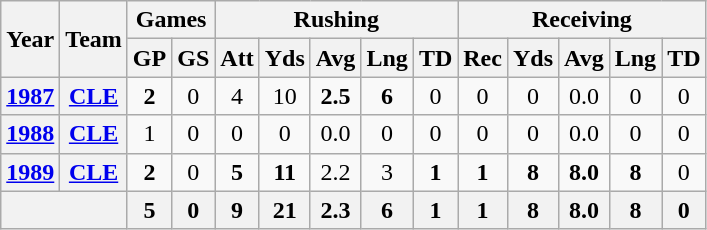<table class="wikitable" style="text-align:center;">
<tr>
<th rowspan="2">Year</th>
<th rowspan="2">Team</th>
<th colspan="2">Games</th>
<th colspan="5">Rushing</th>
<th colspan="5">Receiving</th>
</tr>
<tr>
<th>GP</th>
<th>GS</th>
<th>Att</th>
<th>Yds</th>
<th>Avg</th>
<th>Lng</th>
<th>TD</th>
<th>Rec</th>
<th>Yds</th>
<th>Avg</th>
<th>Lng</th>
<th>TD</th>
</tr>
<tr>
<th><a href='#'>1987</a></th>
<th><a href='#'>CLE</a></th>
<td><strong>2</strong></td>
<td>0</td>
<td>4</td>
<td>10</td>
<td><strong>2.5</strong></td>
<td><strong>6</strong></td>
<td>0</td>
<td>0</td>
<td>0</td>
<td>0.0</td>
<td>0</td>
<td>0</td>
</tr>
<tr>
<th><a href='#'>1988</a></th>
<th><a href='#'>CLE</a></th>
<td>1</td>
<td>0</td>
<td>0</td>
<td>0</td>
<td>0.0</td>
<td>0</td>
<td>0</td>
<td>0</td>
<td>0</td>
<td>0.0</td>
<td>0</td>
<td>0</td>
</tr>
<tr>
<th><a href='#'>1989</a></th>
<th><a href='#'>CLE</a></th>
<td><strong>2</strong></td>
<td>0</td>
<td><strong>5</strong></td>
<td><strong>11</strong></td>
<td>2.2</td>
<td>3</td>
<td><strong>1</strong></td>
<td><strong>1</strong></td>
<td><strong>8</strong></td>
<td><strong>8.0</strong></td>
<td><strong>8</strong></td>
<td>0</td>
</tr>
<tr>
<th colspan="2"></th>
<th>5</th>
<th>0</th>
<th>9</th>
<th>21</th>
<th>2.3</th>
<th>6</th>
<th>1</th>
<th>1</th>
<th>8</th>
<th>8.0</th>
<th>8</th>
<th>0</th>
</tr>
</table>
